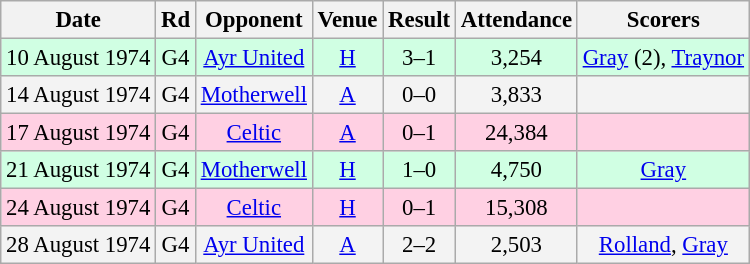<table class="wikitable sortable" style="font-size:95%; text-align:center">
<tr>
<th>Date</th>
<th>Rd</th>
<th>Opponent</th>
<th>Venue</th>
<th>Result</th>
<th>Attendance</th>
<th>Scorers</th>
</tr>
<tr bgcolor = "#d0ffe3">
<td>10 August 1974</td>
<td>G4</td>
<td><a href='#'>Ayr United</a></td>
<td><a href='#'>H</a></td>
<td>3–1</td>
<td>3,254</td>
<td><a href='#'>Gray</a> (2), <a href='#'>Traynor</a></td>
</tr>
<tr bgcolor = "#f3f3f3">
<td>14 August 1974</td>
<td>G4</td>
<td><a href='#'>Motherwell</a></td>
<td><a href='#'>A</a></td>
<td>0–0</td>
<td>3,833</td>
<td></td>
</tr>
<tr bgcolor = "#ffd0e3">
<td>17 August 1974</td>
<td>G4</td>
<td><a href='#'>Celtic</a></td>
<td><a href='#'>A</a></td>
<td>0–1</td>
<td>24,384</td>
<td></td>
</tr>
<tr bgcolor = "#d0ffe3">
<td>21 August 1974</td>
<td>G4</td>
<td><a href='#'>Motherwell</a></td>
<td><a href='#'>H</a></td>
<td>1–0</td>
<td>4,750</td>
<td><a href='#'>Gray</a></td>
</tr>
<tr bgcolor = "#ffd0e3">
<td>24 August 1974</td>
<td>G4</td>
<td><a href='#'>Celtic</a></td>
<td><a href='#'>H</a></td>
<td>0–1</td>
<td>15,308</td>
<td></td>
</tr>
<tr bgcolor = "#f3f3f3">
<td>28 August 1974</td>
<td>G4</td>
<td><a href='#'>Ayr United</a></td>
<td><a href='#'>A</a></td>
<td>2–2</td>
<td>2,503</td>
<td><a href='#'>Rolland</a>, <a href='#'>Gray</a></td>
</tr>
</table>
